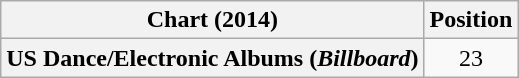<table class="wikitable plainrowheaders" style="text-align:center">
<tr>
<th scope="col">Chart (2014)</th>
<th scope="col">Position</th>
</tr>
<tr>
<th scope="row">US Dance/Electronic Albums (<em>Billboard</em>)</th>
<td>23</td>
</tr>
</table>
